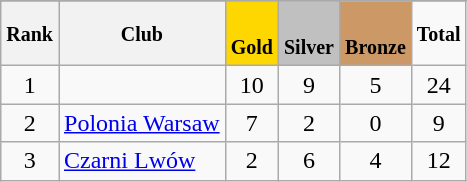<table class="wikitable" border="1" cellpadding="2" cellspacing="0">
<tr bgcolor="#efefef"! colspan=6 style="border-right:0px;"| Medal table>
</tr>
<tr bgcolor="#efefef">
</tr>
<tr align=center>
<th><small><strong>Rank</strong></small></th>
<th><small><strong>Club</strong></small></th>
<td bgcolor="gold"><small><br><strong>Gold</strong></small></td>
<td bgcolor="silver"><small><br><strong>Silver</strong></small></td>
<td bgcolor="#CC9966"><small><br><strong>Bronze</strong></small></td>
<td><small><strong>Total</strong></small></td>
</tr>
<tr align=center>
<td>1</td>
<td align=left></td>
<td>10</td>
<td>9</td>
<td>5</td>
<td>24</td>
</tr>
<tr align=center>
<td>2</td>
<td align=left><a href='#'>Polonia Warsaw</a></td>
<td>7</td>
<td>2</td>
<td>0</td>
<td>9</td>
</tr>
<tr align=center>
<td>3</td>
<td align=left><a href='#'>Czarni Lwów</a></td>
<td>2</td>
<td>6</td>
<td>4</td>
<td>12</td>
</tr>
</table>
